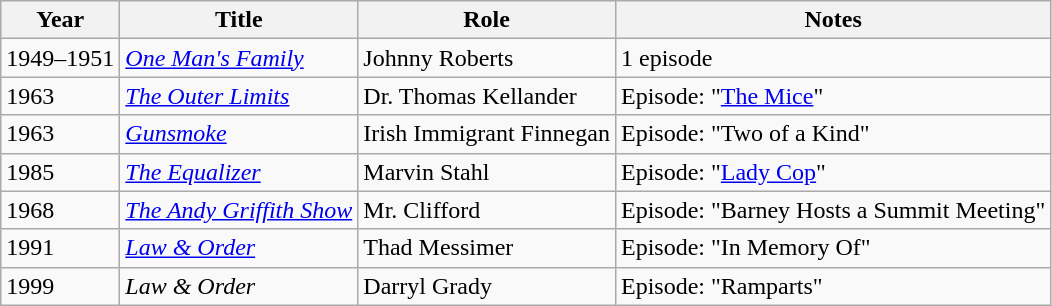<table class="wikitable sortable">
<tr>
<th>Year</th>
<th>Title</th>
<th>Role</th>
<th>Notes</th>
</tr>
<tr>
<td>1949–1951</td>
<td><em><a href='#'>One Man's Family</a></em></td>
<td>Johnny Roberts</td>
<td>1 episode</td>
</tr>
<tr>
<td>1963</td>
<td><em><a href='#'>The Outer Limits</a></em></td>
<td>Dr. Thomas Kellander</td>
<td>Episode: "<a href='#'>The Mice</a>"</td>
</tr>
<tr>
<td>1963</td>
<td><em><a href='#'>Gunsmoke</a></em></td>
<td>Irish Immigrant Finnegan</td>
<td>Episode: "Two of a Kind"</td>
</tr>
<tr>
<td>1985</td>
<td><em><a href='#'>The Equalizer</a></em></td>
<td>Marvin Stahl</td>
<td>Episode: "<a href='#'>Lady Cop</a>"</td>
</tr>
<tr>
<td>1968</td>
<td><em><a href='#'>The Andy Griffith Show</a></em></td>
<td>Mr. Clifford</td>
<td>Episode: "Barney Hosts a Summit Meeting"</td>
</tr>
<tr>
<td>1991</td>
<td><em><a href='#'>Law & Order</a></em></td>
<td>Thad Messimer</td>
<td>Episode: "In Memory Of"</td>
</tr>
<tr>
<td>1999</td>
<td><em>Law & Order</em></td>
<td>Darryl Grady</td>
<td>Episode: "Ramparts"</td>
</tr>
</table>
